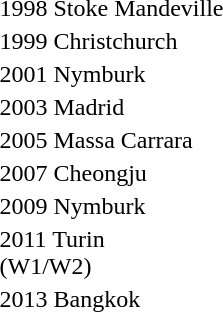<table>
<tr>
<td>1998 Stoke Mandeville</td>
<td></td>
<td></td>
<td></td>
</tr>
<tr>
<td>1999 Christchurch</td>
<td></td>
<td></td>
<td></td>
</tr>
<tr>
<td>2001 Nymburk</td>
<td></td>
<td></td>
<td></td>
</tr>
<tr>
<td>2003 Madrid</td>
<td></td>
<td></td>
<td></td>
</tr>
<tr>
<td>2005 Massa Carrara</td>
<td></td>
<td></td>
<td></td>
</tr>
<tr>
<td>2007 Cheongju</td>
<td></td>
<td></td>
<td></td>
</tr>
<tr>
<td>2009 Nymburk</td>
<td></td>
<td></td>
<td></td>
</tr>
<tr>
<td>2011 Turin<br>(W1/W2)</td>
<td></td>
<td></td>
<td></td>
</tr>
<tr>
<td>2013 Bangkok</td>
<td></td>
<td></td>
<td></td>
</tr>
</table>
